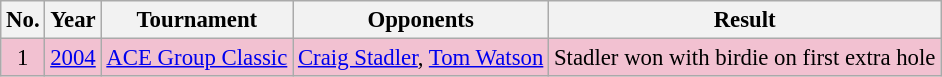<table class="wikitable" style="font-size:95%;">
<tr>
<th>No.</th>
<th>Year</th>
<th>Tournament</th>
<th>Opponents</th>
<th>Result</th>
</tr>
<tr style="background:#F2C1D1;">
<td align=center>1</td>
<td><a href='#'>2004</a></td>
<td><a href='#'>ACE Group Classic</a></td>
<td> <a href='#'>Craig Stadler</a>,  <a href='#'>Tom Watson</a></td>
<td>Stadler won with birdie on first extra hole</td>
</tr>
</table>
